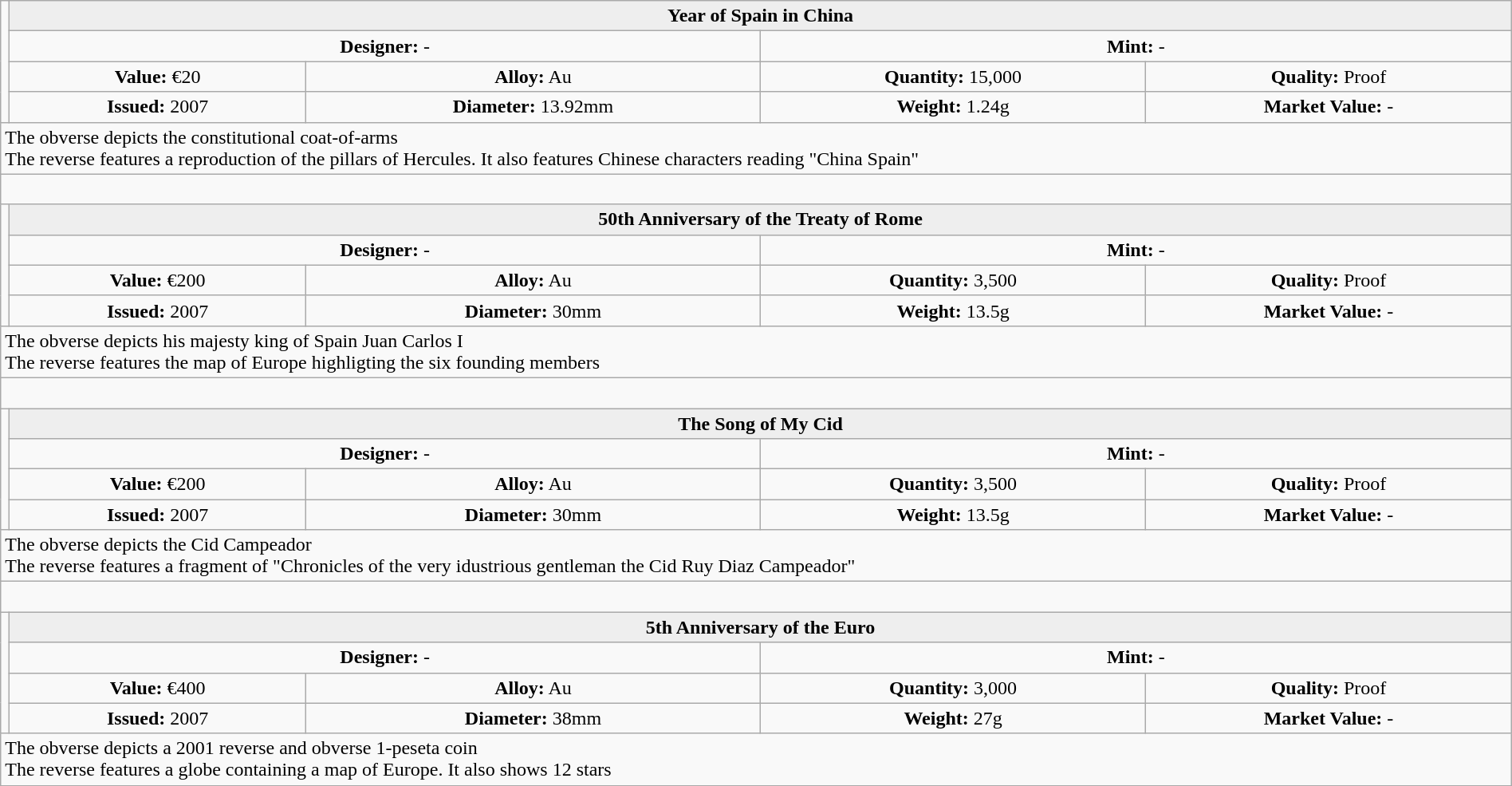<table class="wikitable" style="width:100%;">
<tr>
<td rowspan="4"  style="white-space:nowrap; width:330px; text-align:center;"></td>
<th colspan="4"  style="text-align:center; background:#eee;">Year of Spain in China</th>
</tr>
<tr style="text-align:center;">
<td colspan="2"  style="width:50%; "><strong>Designer:</strong> -</td>
<td colspan="2"  style="width:50%; "><strong>Mint:</strong> -</td>
</tr>
<tr>
<td align=center><strong>Value:</strong> €20</td>
<td align=center><strong>Alloy:</strong> Au</td>
<td align=center><strong>Quantity:</strong> 15,000</td>
<td align=center><strong>Quality:</strong> Proof</td>
</tr>
<tr>
<td align=center><strong>Issued:</strong> 2007</td>
<td align=center><strong>Diameter:</strong> 13.92mm</td>
<td align=center><strong>Weight:</strong> 1.24g</td>
<td align=center><strong>Market Value:</strong> -</td>
</tr>
<tr>
<td colspan="5" style="text-align:left;">The obverse depicts the constitutional coat-of-arms<br>The reverse features a reproduction of the pillars of Hercules. It also features Chinese characters reading "China Spain"</td>
</tr>
<tr>
<td colspan="5" style="text-align:left;"> </td>
</tr>
<tr>
<td rowspan="4" style="text-align:center;"></td>
<th colspan="4"  style="text-align:center; background:#eee;">50th Anniversary of the Treaty of Rome</th>
</tr>
<tr style="text-align:center;">
<td colspan="2"  style="width:50%; "><strong>Designer:</strong> -</td>
<td colspan="2"  style="width:50%; "><strong>Mint:</strong> -</td>
</tr>
<tr>
<td align=center><strong>Value:</strong> €200</td>
<td align=center><strong>Alloy:</strong> Au</td>
<td align=center><strong>Quantity:</strong> 3,500</td>
<td align=center><strong>Quality:</strong> Proof</td>
</tr>
<tr>
<td align=center><strong>Issued:</strong> 2007</td>
<td align=center><strong>Diameter:</strong> 30mm</td>
<td align=center><strong>Weight:</strong> 13.5g</td>
<td align=center><strong>Market Value:</strong> -</td>
</tr>
<tr>
<td colspan="5" style="text-align:left;">The obverse depicts his majesty king of Spain Juan Carlos I<br>The reverse features the map of Europe highligting the six founding members</td>
</tr>
<tr>
<td colspan="5" style="text-align:left;"> </td>
</tr>
<tr>
<td rowspan="4" style="text-align:center;"></td>
<th colspan="4"  style="text-align:center; background:#eee;">The Song of My Cid</th>
</tr>
<tr style="text-align:center;">
<td colspan="2"  style="width:50%; "><strong>Designer:</strong> -</td>
<td colspan="2"  style="width:50%; "><strong>Mint:</strong> -</td>
</tr>
<tr>
<td align=center><strong>Value:</strong> €200</td>
<td align=center><strong>Alloy:</strong> Au</td>
<td align=center><strong>Quantity:</strong> 3,500</td>
<td align=center><strong>Quality:</strong> Proof</td>
</tr>
<tr>
<td align=center><strong>Issued:</strong> 2007</td>
<td align=center><strong>Diameter:</strong> 30mm</td>
<td align=center><strong>Weight:</strong> 13.5g</td>
<td align=center><strong>Market Value:</strong> -</td>
</tr>
<tr>
<td colspan="5" style="text-align:left;">The obverse depicts the Cid Campeador<br>The reverse features a fragment of "Chronicles of the very idustrious gentleman the Cid Ruy Diaz Campeador"</td>
</tr>
<tr>
<td colspan="5" style="text-align:left;"> </td>
</tr>
<tr>
<td rowspan="4" style="text-align:center;"></td>
<th colspan="4"  style="text-align:center; background:#eee;">5th Anniversary of the Euro</th>
</tr>
<tr style="text-align:center;">
<td colspan="2"  style="width:50%; "><strong>Designer:</strong> -</td>
<td colspan="2"  style="width:50%; "><strong>Mint:</strong> -</td>
</tr>
<tr>
<td align=center><strong>Value:</strong> €400</td>
<td align=center><strong>Alloy:</strong> Au</td>
<td align=center><strong>Quantity:</strong> 3,000</td>
<td align=center><strong>Quality:</strong> Proof</td>
</tr>
<tr>
<td align=center><strong>Issued:</strong> 2007</td>
<td align=center><strong>Diameter:</strong> 38mm</td>
<td align=center><strong>Weight:</strong> 27g</td>
<td align=center><strong>Market Value:</strong> -</td>
</tr>
<tr>
<td colspan="5" style="text-align:left;">The obverse depicts a 2001 reverse and obverse 1-peseta coin<br>The reverse features a globe containing a map of Europe. It also shows 12 stars</td>
</tr>
</table>
